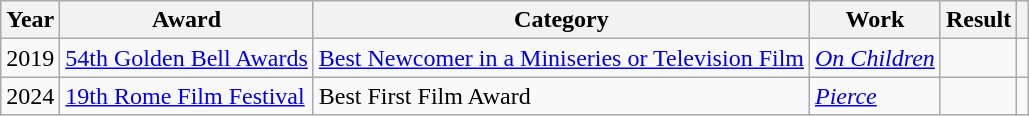<table class="wikitable plainrowheaders">
<tr>
<th>Year</th>
<th>Award</th>
<th>Category</th>
<th>Work</th>
<th>Result</th>
<th></th>
</tr>
<tr>
<td>2019</td>
<td><a href='#'>54th Golden Bell Awards</a></td>
<td><a href='#'>Best Newcomer in a Miniseries or Television Film</a></td>
<td><em><a href='#'>On Children</a></em></td>
<td></td>
<td></td>
</tr>
<tr>
<td>2024</td>
<td><a href='#'>19th Rome Film Festival</a></td>
<td>Best First Film Award</td>
<td><em><a href='#'>Pierce</a></em></td>
<td></td>
<td></td>
</tr>
</table>
